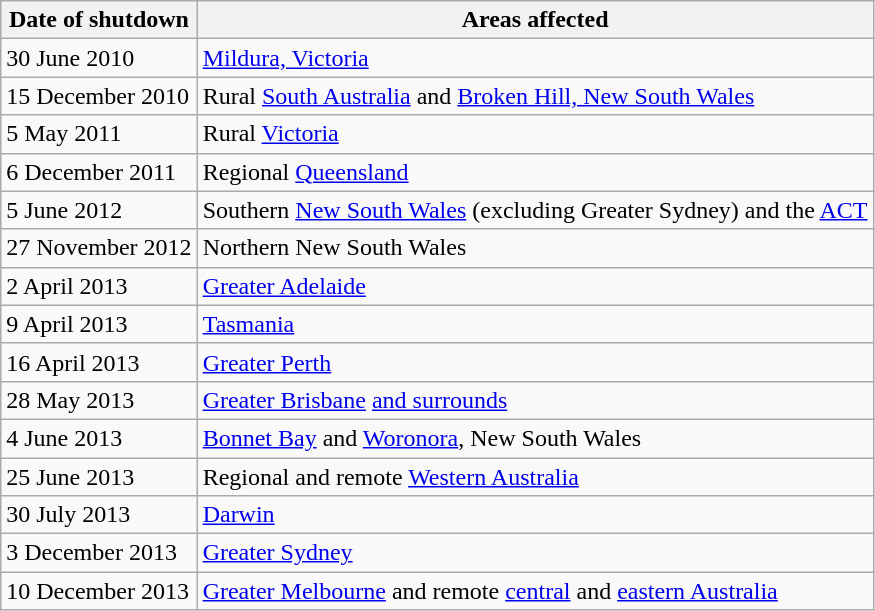<table class="wikitable">
<tr>
<th>Date of shutdown</th>
<th>Areas affected</th>
</tr>
<tr>
<td>30 June 2010</td>
<td><a href='#'>Mildura, Victoria</a></td>
</tr>
<tr>
<td>15 December 2010</td>
<td>Rural <a href='#'>South Australia</a> and <a href='#'>Broken Hill, New South Wales</a></td>
</tr>
<tr>
<td>5 May 2011</td>
<td>Rural <a href='#'>Victoria</a></td>
</tr>
<tr>
<td>6 December 2011</td>
<td>Regional <a href='#'>Queensland</a></td>
</tr>
<tr>
<td>5 June 2012</td>
<td>Southern <a href='#'>New South Wales</a> (excluding Greater Sydney) and the <a href='#'>ACT</a></td>
</tr>
<tr>
<td>27 November 2012</td>
<td>Northern New South Wales</td>
</tr>
<tr>
<td>2 April 2013</td>
<td><a href='#'>Greater Adelaide</a></td>
</tr>
<tr>
<td>9 April 2013</td>
<td><a href='#'>Tasmania</a></td>
</tr>
<tr>
<td>16 April 2013</td>
<td><a href='#'>Greater Perth</a></td>
</tr>
<tr>
<td>28 May 2013</td>
<td><a href='#'>Greater Brisbane</a> <a href='#'>and surrounds</a></td>
</tr>
<tr>
<td>4 June 2013</td>
<td><a href='#'>Bonnet Bay</a> and <a href='#'>Woronora</a>, New South Wales</td>
</tr>
<tr>
<td>25 June 2013</td>
<td>Regional and remote <a href='#'>Western Australia</a></td>
</tr>
<tr>
<td>30 July 2013</td>
<td><a href='#'>Darwin</a></td>
</tr>
<tr>
<td>3 December 2013</td>
<td><a href='#'>Greater Sydney</a></td>
</tr>
<tr>
<td>10 December 2013</td>
<td><a href='#'>Greater Melbourne</a> and remote <a href='#'>central</a> and <a href='#'>eastern Australia</a></td>
</tr>
</table>
